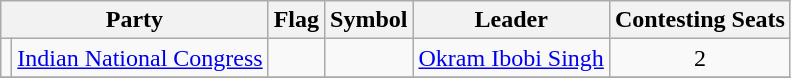<table class="wikitable" style="text-align:center">
<tr>
<th colspan="2">Party</th>
<th>Flag</th>
<th>Symbol</th>
<th>Leader</th>
<th>Contesting Seats</th>
</tr>
<tr>
<td></td>
<td><a href='#'>Indian National Congress</a></td>
<td></td>
<td></td>
<td><a href='#'>Okram Ibobi Singh</a></td>
<td>2</td>
</tr>
<tr>
</tr>
</table>
